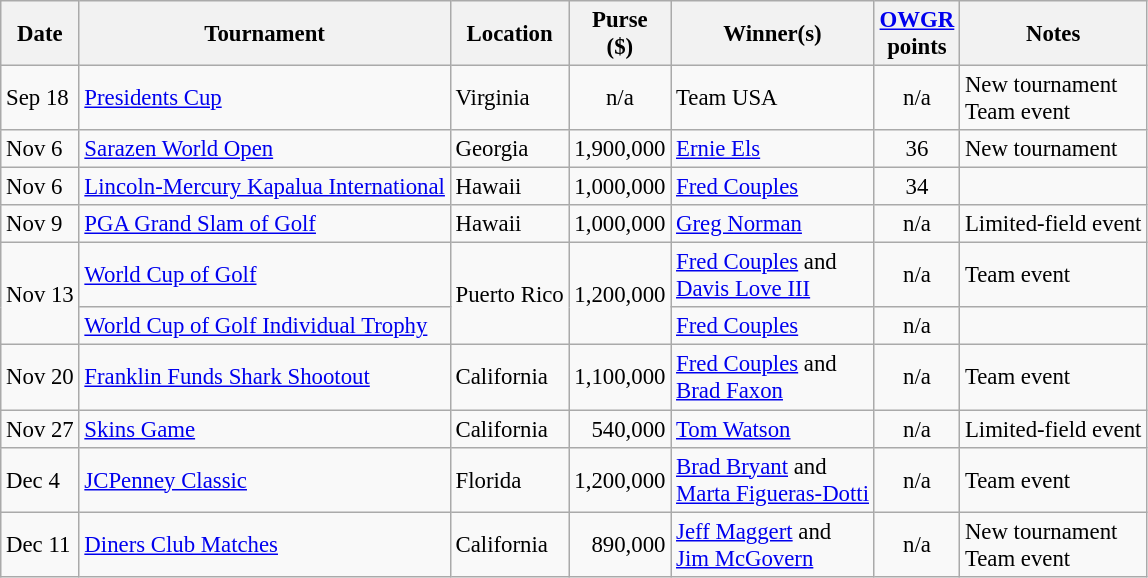<table class="wikitable" style="font-size:95%">
<tr>
<th>Date</th>
<th>Tournament</th>
<th>Location</th>
<th>Purse<br>($)</th>
<th>Winner(s)</th>
<th><a href='#'>OWGR</a><br>points</th>
<th>Notes</th>
</tr>
<tr>
<td>Sep 18</td>
<td><a href='#'>Presidents Cup</a></td>
<td>Virginia</td>
<td align=center>n/a</td>
<td> Team USA</td>
<td align=center>n/a</td>
<td>New tournament<br>Team event</td>
</tr>
<tr>
<td>Nov 6</td>
<td><a href='#'>Sarazen World Open</a></td>
<td>Georgia</td>
<td align=right>1,900,000</td>
<td> <a href='#'>Ernie Els</a></td>
<td align=center>36</td>
<td>New tournament</td>
</tr>
<tr>
<td>Nov 6</td>
<td><a href='#'>Lincoln-Mercury Kapalua International</a></td>
<td>Hawaii</td>
<td align=right>1,000,000</td>
<td> <a href='#'>Fred Couples</a></td>
<td align=center>34</td>
<td></td>
</tr>
<tr>
<td>Nov 9</td>
<td><a href='#'>PGA Grand Slam of Golf</a></td>
<td>Hawaii</td>
<td align=right>1,000,000</td>
<td> <a href='#'>Greg Norman</a></td>
<td align=center>n/a</td>
<td>Limited-field event</td>
</tr>
<tr>
<td rowspan=2>Nov 13</td>
<td><a href='#'>World Cup of Golf</a></td>
<td rowspan=2>Puerto Rico</td>
<td rowspan=2 align=right>1,200,000</td>
<td> <a href='#'>Fred Couples</a> and<br> <a href='#'>Davis Love III</a></td>
<td align=center>n/a</td>
<td>Team event</td>
</tr>
<tr>
<td><a href='#'>World Cup of Golf Individual Trophy</a></td>
<td> <a href='#'>Fred Couples</a></td>
<td align=center>n/a</td>
<td></td>
</tr>
<tr>
<td>Nov 20</td>
<td><a href='#'>Franklin Funds Shark Shootout</a></td>
<td>California</td>
<td align=right>1,100,000</td>
<td> <a href='#'>Fred Couples</a> and<br> <a href='#'>Brad Faxon</a></td>
<td align=center>n/a</td>
<td>Team event</td>
</tr>
<tr>
<td>Nov 27</td>
<td><a href='#'>Skins Game</a></td>
<td>California</td>
<td align=right>540,000</td>
<td> <a href='#'>Tom Watson</a></td>
<td align=center>n/a</td>
<td>Limited-field event</td>
</tr>
<tr>
<td>Dec 4</td>
<td><a href='#'>JCPenney Classic</a></td>
<td>Florida</td>
<td align=right>1,200,000</td>
<td> <a href='#'>Brad Bryant</a> and<br> <a href='#'>Marta Figueras-Dotti</a></td>
<td align=center>n/a</td>
<td>Team event</td>
</tr>
<tr>
<td>Dec 11</td>
<td><a href='#'>Diners Club Matches</a></td>
<td>California</td>
<td align=right>890,000</td>
<td> <a href='#'>Jeff Maggert</a> and<br> <a href='#'>Jim McGovern</a></td>
<td align=center>n/a</td>
<td>New tournament<br>Team event</td>
</tr>
</table>
